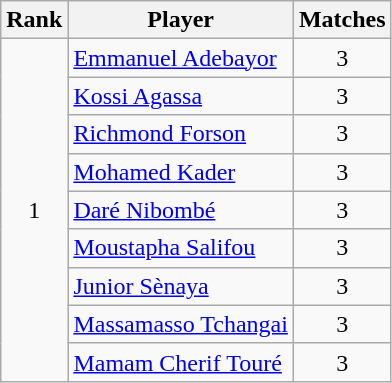<table class="wikitable" style="text-align: left;">
<tr>
<th>Rank</th>
<th>Player</th>
<th>Matches</th>
</tr>
<tr>
<td rowspan=9 align=center>1</td>
<td><a href='#'>Emmanuel Adebayor</a></td>
<td align=center>3</td>
</tr>
<tr>
<td><a href='#'>Kossi Agassa</a></td>
<td align=center>3</td>
</tr>
<tr>
<td><a href='#'>Richmond Forson</a></td>
<td align=center>3</td>
</tr>
<tr>
<td><a href='#'>Mohamed Kader</a></td>
<td align=center>3</td>
</tr>
<tr>
<td><a href='#'>Daré Nibombé</a></td>
<td align=center>3</td>
</tr>
<tr>
<td><a href='#'>Moustapha Salifou</a></td>
<td align=center>3</td>
</tr>
<tr>
<td><a href='#'>Junior Sènaya</a></td>
<td align=center>3</td>
</tr>
<tr>
<td><a href='#'>Massamasso Tchangai</a></td>
<td align=center>3</td>
</tr>
<tr>
<td><a href='#'>Mamam Cherif Touré</a></td>
<td align=center>3</td>
</tr>
</table>
